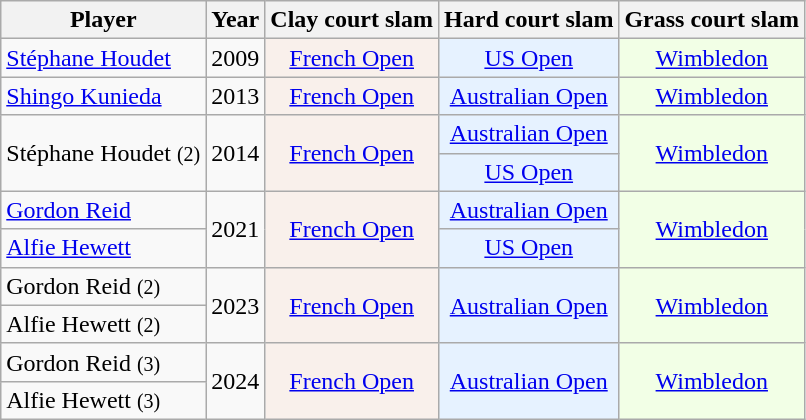<table class="wikitable sortable" style="text-align:center;">
<tr>
<th>Player</th>
<th>Year</th>
<th>Clay court slam</th>
<th>Hard court slam</th>
<th>Grass court slam</th>
</tr>
<tr>
<td align="left"> <a href='#'>Stéphane Houdet</a></td>
<td>2009</td>
<td style="background: #f9f0eb;"><a href='#'>French Open</a></td>
<td style="background: #e6f2ff;"><a href='#'>US Open</a></td>
<td style="background: #f2ffe6;"><a href='#'>Wimbledon</a></td>
</tr>
<tr>
<td align="left"> <a href='#'>Shingo Kunieda</a></td>
<td>2013</td>
<td style="background: #f9f0eb;"><a href='#'>French Open</a></td>
<td style="background: #e6f2ff;"><a href='#'>Australian Open</a></td>
<td style="background: #f2ffe6;"><a href='#'>Wimbledon</a></td>
</tr>
<tr>
<td rowspan="2" align="left"> Stéphane Houdet <small>(2)</small></td>
<td rowspan="2">2014</td>
<td rowspan="2" style="background: #f9f0eb;"><a href='#'>French Open</a></td>
<td style="background: #e6f2ff;"><a href='#'>Australian Open</a></td>
<td rowspan="2" style="background: #f2ffe6;"><a href='#'>Wimbledon</a></td>
</tr>
<tr>
<td style="background: #e6f2ff;"><a href='#'>US Open</a></td>
</tr>
<tr>
<td align="left"> <a href='#'>Gordon Reid</a></td>
<td rowspan="2">2021</td>
<td rowspan="2" style="background: #f9f0eb;"><a href='#'>French Open</a></td>
<td style="background: #e6f2ff;"><a href='#'>Australian Open</a></td>
<td rowspan="2" style="background: #f2ffe6;"><a href='#'>Wimbledon</a></td>
</tr>
<tr>
<td align="left"> <a href='#'>Alfie Hewett</a></td>
<td style="background: #e6f2ff;"><a href='#'>US Open</a></td>
</tr>
<tr>
<td align="left"> Gordon Reid <small>(2)</small></td>
<td rowspan="2">2023</td>
<td rowspan="2" style="background: #f9f0eb;"><a href='#'>French Open</a></td>
<td rowspan="2" style="background: #e6f2ff;"><a href='#'>Australian Open</a></td>
<td rowspan="2" style="background: #f2ffe6;"><a href='#'>Wimbledon</a></td>
</tr>
<tr>
<td align="left"> Alfie Hewett <small>(2)</small></td>
</tr>
<tr>
<td align="left"> Gordon Reid <small>(3)</small></td>
<td rowspan="2">2024</td>
<td rowspan="2" style="background: #f9f0eb;"><a href='#'>French Open</a></td>
<td rowspan="2" style="background: #e6f2ff;"><a href='#'>Australian Open</a></td>
<td rowspan="2" style="background: #f2ffe6;"><a href='#'>Wimbledon</a></td>
</tr>
<tr>
<td align="left"> Alfie Hewett <small>(3)</small></td>
</tr>
</table>
